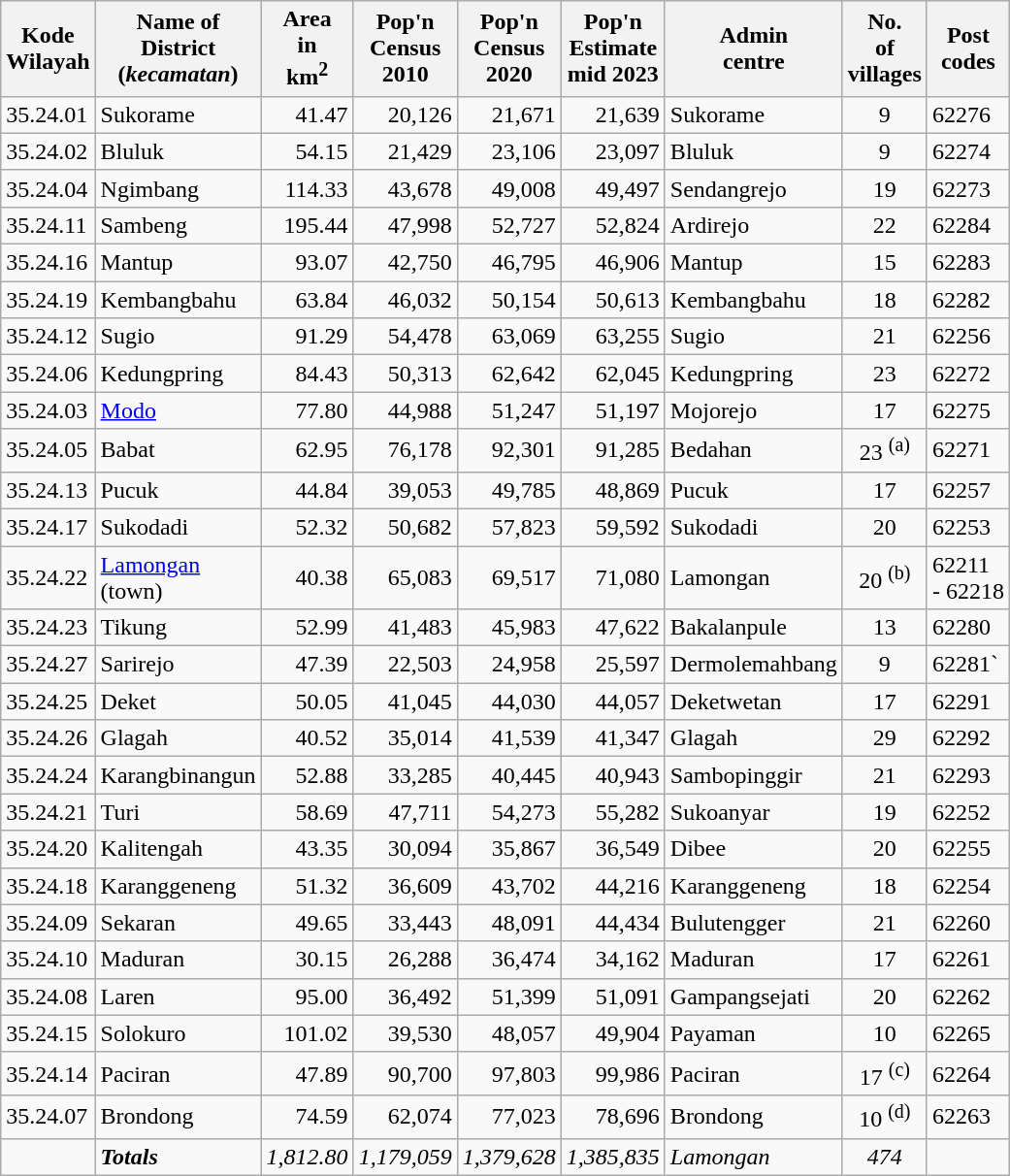<table class="sortable wikitable">
<tr>
<th>Kode <br>Wilayah</th>
<th>Name of<br>District<br>(<em>kecamatan</em>)</th>
<th>Area <br> in<br> km<sup>2</sup></th>
<th>Pop'n<br>Census<br>2010</th>
<th>Pop'n<br>Census<br>2020</th>
<th>Pop'n<br>Estimate<br>mid 2023</th>
<th>Admin<br>centre</th>
<th>No.<br>of<br>villages</th>
<th>Post<br>codes</th>
</tr>
<tr>
<td>35.24.01</td>
<td>Sukorame</td>
<td align="right">41.47</td>
<td align="right">20,126</td>
<td align="right">21,671</td>
<td align="right">21,639</td>
<td>Sukorame</td>
<td align="center">9</td>
<td>62276</td>
</tr>
<tr>
<td>35.24.02</td>
<td>Bluluk</td>
<td align="right">54.15</td>
<td align="right">21,429</td>
<td align="right">23,106</td>
<td align="right">23,097</td>
<td>Bluluk</td>
<td align="center">9</td>
<td>62274</td>
</tr>
<tr>
<td>35.24.04</td>
<td>Ngimbang</td>
<td align="right">114.33</td>
<td align="right">43,678</td>
<td align="right">49,008</td>
<td align="right">49,497</td>
<td>Sendangrejo</td>
<td align="center">19</td>
<td>62273</td>
</tr>
<tr>
<td>35.24.11</td>
<td>Sambeng</td>
<td align="right">195.44</td>
<td align="right">47,998</td>
<td align="right">52,727</td>
<td align="right">52,824</td>
<td>Ardirejo</td>
<td align="center">22</td>
<td>62284</td>
</tr>
<tr>
<td>35.24.16</td>
<td>Mantup</td>
<td align="right">93.07</td>
<td align="right">42,750</td>
<td align="right">46,795</td>
<td align="right">46,906</td>
<td>Mantup</td>
<td align="center">15</td>
<td>62283</td>
</tr>
<tr>
<td>35.24.19</td>
<td>Kembangbahu</td>
<td align="right">63.84</td>
<td align="right">46,032</td>
<td align="right">50,154</td>
<td align="right">50,613</td>
<td>Kembangbahu</td>
<td align="center">18</td>
<td>62282</td>
</tr>
<tr>
<td>35.24.12</td>
<td>Sugio</td>
<td align="right">91.29</td>
<td align="right">54,478</td>
<td align="right">63,069</td>
<td align="right">63,255</td>
<td>Sugio</td>
<td align="center">21</td>
<td>62256</td>
</tr>
<tr>
<td>35.24.06</td>
<td>Kedungpring</td>
<td align="right">84.43</td>
<td align="right">50,313</td>
<td align="right">62,642</td>
<td align="right">62,045</td>
<td>Kedungpring</td>
<td align="center">23</td>
<td>62272</td>
</tr>
<tr>
<td>35.24.03</td>
<td><a href='#'>Modo</a></td>
<td align="right">77.80</td>
<td align="right">44,988</td>
<td align="right">51,247</td>
<td align="right">51,197</td>
<td>Mojorejo</td>
<td align="center">17</td>
<td>62275</td>
</tr>
<tr>
<td>35.24.05</td>
<td>Babat</td>
<td align="right">62.95</td>
<td align="right">76,178</td>
<td align="right">92,301</td>
<td align="right">91,285</td>
<td>Bedahan</td>
<td align="center">23 <sup>(a)</sup></td>
<td>62271</td>
</tr>
<tr>
<td>35.24.13</td>
<td>Pucuk</td>
<td align="right">44.84</td>
<td align="right">39,053</td>
<td align="right">49,785</td>
<td align="right">48,869</td>
<td>Pucuk</td>
<td align="center">17</td>
<td>62257</td>
</tr>
<tr>
<td>35.24.17</td>
<td>Sukodadi</td>
<td align="right">52.32</td>
<td align="right">50,682</td>
<td align="right">57,823</td>
<td align="right">59,592</td>
<td>Sukodadi</td>
<td align="center">20</td>
<td>62253</td>
</tr>
<tr>
<td>35.24.22</td>
<td><a href='#'>Lamongan</a> <br> (town)</td>
<td align="right">40.38</td>
<td align="right">65,083</td>
<td align="right">69,517</td>
<td align="right">71,080</td>
<td>Lamongan</td>
<td align="center">20 <sup>(b)</sup></td>
<td>62211<br>- 62218</td>
</tr>
<tr>
<td>35.24.23</td>
<td>Tikung</td>
<td align="right">52.99</td>
<td align="right">41,483</td>
<td align="right">45,983</td>
<td align="right">47,622</td>
<td>Bakalanpule</td>
<td align="center">13</td>
<td>62280</td>
</tr>
<tr>
<td>35.24.27</td>
<td>Sarirejo</td>
<td align="right">47.39</td>
<td align="right">22,503</td>
<td align="right">24,958</td>
<td align="right">25,597</td>
<td>Dermolemahbang</td>
<td align="center">9</td>
<td>62281`</td>
</tr>
<tr>
<td>35.24.25</td>
<td>Deket</td>
<td align="right">50.05</td>
<td align="right">41,045</td>
<td align="right">44,030</td>
<td align="right">44,057</td>
<td>Deketwetan</td>
<td align="center">17</td>
<td>62291</td>
</tr>
<tr>
<td>35.24.26</td>
<td>Glagah</td>
<td align="right">40.52</td>
<td align="right">35,014</td>
<td align="right">41,539</td>
<td align="right">41,347</td>
<td>Glagah</td>
<td align="center">29</td>
<td>62292</td>
</tr>
<tr>
<td>35.24.24</td>
<td>Karangbinangun</td>
<td align="right">52.88</td>
<td align="right">33,285</td>
<td align="right">40,445</td>
<td align="right">40,943</td>
<td>Sambopinggir</td>
<td align="center">21</td>
<td>62293</td>
</tr>
<tr>
<td>35.24.21</td>
<td>Turi</td>
<td align="right">58.69</td>
<td align="right">47,711</td>
<td align="right">54,273</td>
<td align="right">55,282</td>
<td>Sukoanyar</td>
<td align="center">19</td>
<td>62252</td>
</tr>
<tr>
<td>35.24.20</td>
<td>Kalitengah</td>
<td align="right">43.35</td>
<td align="right">30,094</td>
<td align="right">35,867</td>
<td align="right">36,549</td>
<td>Dibee</td>
<td align="center">20</td>
<td>62255</td>
</tr>
<tr>
<td>35.24.18</td>
<td>Karanggeneng</td>
<td align="right">51.32</td>
<td align="right">36,609</td>
<td align="right">43,702</td>
<td align="right">44,216</td>
<td>Karanggeneng</td>
<td align="center">18</td>
<td>62254</td>
</tr>
<tr>
<td>35.24.09</td>
<td>Sekaran</td>
<td align="right">49.65</td>
<td align="right">33,443</td>
<td align="right">48,091</td>
<td align="right">44,434</td>
<td>Bulutengger</td>
<td align="center">21</td>
<td>62260</td>
</tr>
<tr>
<td>35.24.10</td>
<td>Maduran</td>
<td align="right">30.15</td>
<td align="right">26,288</td>
<td align="right">36,474</td>
<td align="right">34,162</td>
<td>Maduran</td>
<td align="center">17</td>
<td>62261</td>
</tr>
<tr>
<td>35.24.08</td>
<td>Laren</td>
<td align="right">95.00</td>
<td align="right">36,492</td>
<td align="right">51,399</td>
<td align="right">51,091</td>
<td>Gampangsejati</td>
<td align="center">20</td>
<td>62262</td>
</tr>
<tr>
<td>35.24.15</td>
<td>Solokuro</td>
<td align="right">101.02</td>
<td align="right">39,530</td>
<td align="right">48,057</td>
<td align="right">49,904</td>
<td>Payaman</td>
<td align="center">10</td>
<td>62265</td>
</tr>
<tr>
<td>35.24.14</td>
<td>Paciran</td>
<td align="right">47.89</td>
<td align="right">90,700</td>
<td align="right">97,803</td>
<td align="right">99,986</td>
<td>Paciran</td>
<td align="center">17 <sup>(c)</sup></td>
<td>62264</td>
</tr>
<tr>
<td>35.24.07</td>
<td>Brondong</td>
<td align="right">74.59</td>
<td align="right">62,074</td>
<td align="right">77,023</td>
<td align="right">78,696</td>
<td>Brondong</td>
<td align="center">10 <sup>(d)</sup></td>
<td>62263</td>
</tr>
<tr>
<td></td>
<td><strong><em>Totals</em></strong></td>
<td align="right"><em>1,812.80</em></td>
<td align="right"><em>1,179,059</em></td>
<td align="right"><em>1,379,628</em></td>
<td align="right"><em>1,385,835</em></td>
<td><em>Lamongan</em></td>
<td align="center"><em>474</em></td>
<td></td>
</tr>
</table>
